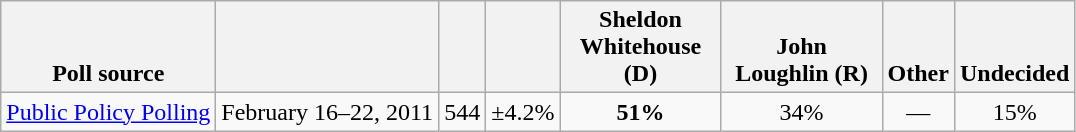<table class="wikitable" style="text-align:center">
<tr valign= bottom>
<th>Poll source</th>
<th></th>
<th></th>
<th></th>
<th style="width:100px;">Sheldon<br>Whitehouse (D)</th>
<th style="width:100px;">John<br>Loughlin (R)</th>
<th>Other</th>
<th>Undecided</th>
</tr>
<tr>
<td align=left><a href='#'>Public Policy Polling</a></td>
<td>February 16–22, 2011</td>
<td>544</td>
<td>±4.2%</td>
<td><strong>51%</strong></td>
<td>34%</td>
<td>—</td>
<td>15%</td>
</tr>
</table>
